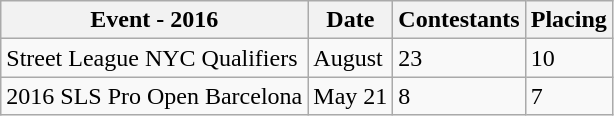<table class="wikitable">
<tr>
<th>Event - 2016</th>
<th>Date</th>
<th>Contestants</th>
<th>Placing</th>
</tr>
<tr>
<td>Street League NYC Qualifiers</td>
<td>August</td>
<td>23</td>
<td>10</td>
</tr>
<tr>
<td>2016 SLS Pro Open Barcelona</td>
<td>May 21</td>
<td>8</td>
<td>7</td>
</tr>
</table>
